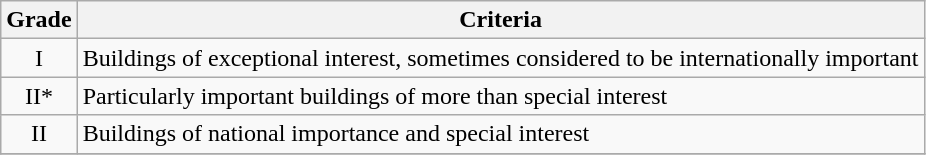<table class="wikitable" border="1">
<tr>
<th>Grade</th>
<th>Criteria</th>
</tr>
<tr>
<td align="center" >I</td>
<td>Buildings of exceptional interest, sometimes considered to be internationally important</td>
</tr>
<tr>
<td align="center" >II*</td>
<td>Particularly important buildings of more than special interest</td>
</tr>
<tr>
<td align="center" >II</td>
<td>Buildings of national importance and special interest</td>
</tr>
<tr>
</tr>
</table>
